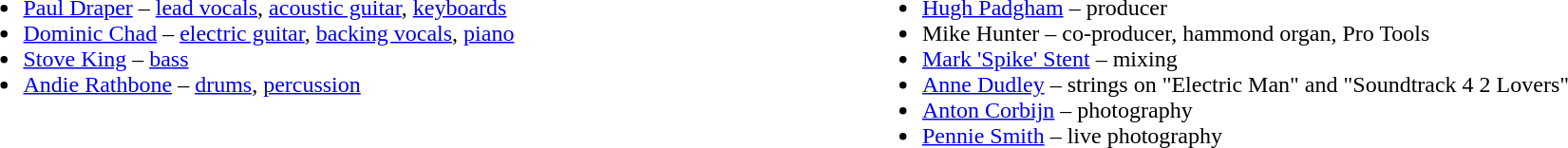<table style="width:100%;">
<tr valign ="top">
<td width=50%><br><ul><li><a href='#'>Paul Draper</a> – <a href='#'>lead vocals</a>, <a href='#'>acoustic guitar</a>, <a href='#'>keyboards</a></li><li><a href='#'>Dominic Chad</a> – <a href='#'>electric guitar</a>, <a href='#'>backing vocals</a>, <a href='#'>piano</a></li><li><a href='#'>Stove King</a> – <a href='#'>bass</a></li><li><a href='#'>Andie Rathbone</a> – <a href='#'>drums</a>, <a href='#'>percussion</a></li></ul></td>
<td width=50%><br><ul><li><a href='#'>Hugh Padgham</a> – producer</li><li>Mike Hunter – co-producer, hammond organ, Pro Tools</li><li><a href='#'>Mark 'Spike' Stent</a> – mixing</li><li><a href='#'>Anne Dudley</a> – strings on "Electric Man" and "Soundtrack 4 2 Lovers"</li><li><a href='#'>Anton Corbijn</a> – photography</li><li><a href='#'>Pennie Smith</a> – live photography</li></ul></td>
</tr>
</table>
